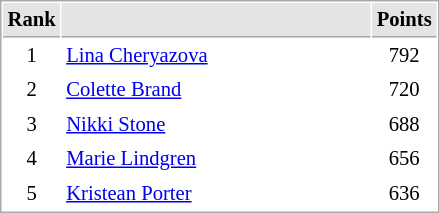<table cellspacing="1" cellpadding="3" style="border:1px solid #AAAAAA;font-size:86%">
<tr bgcolor="#E4E4E4">
<th style="border-bottom:1px solid #AAAAAA" width=10>Rank</th>
<th style="border-bottom:1px solid #AAAAAA" width=200></th>
<th style="border-bottom:1px solid #AAAAAA" width=20>Points</th>
</tr>
<tr>
<td align="center">1</td>
<td> <a href='#'>Lina Cheryazova</a></td>
<td align=center>792</td>
</tr>
<tr>
<td align="center">2</td>
<td> <a href='#'>Colette Brand</a></td>
<td align=center>720</td>
</tr>
<tr>
<td align="center">3</td>
<td> <a href='#'>Nikki Stone</a></td>
<td align=center>688</td>
</tr>
<tr>
<td align="center">4</td>
<td> <a href='#'>Marie Lindgren</a></td>
<td align=center>656</td>
</tr>
<tr>
<td align="center">5</td>
<td> <a href='#'>Kristean Porter</a></td>
<td align=center>636</td>
</tr>
</table>
